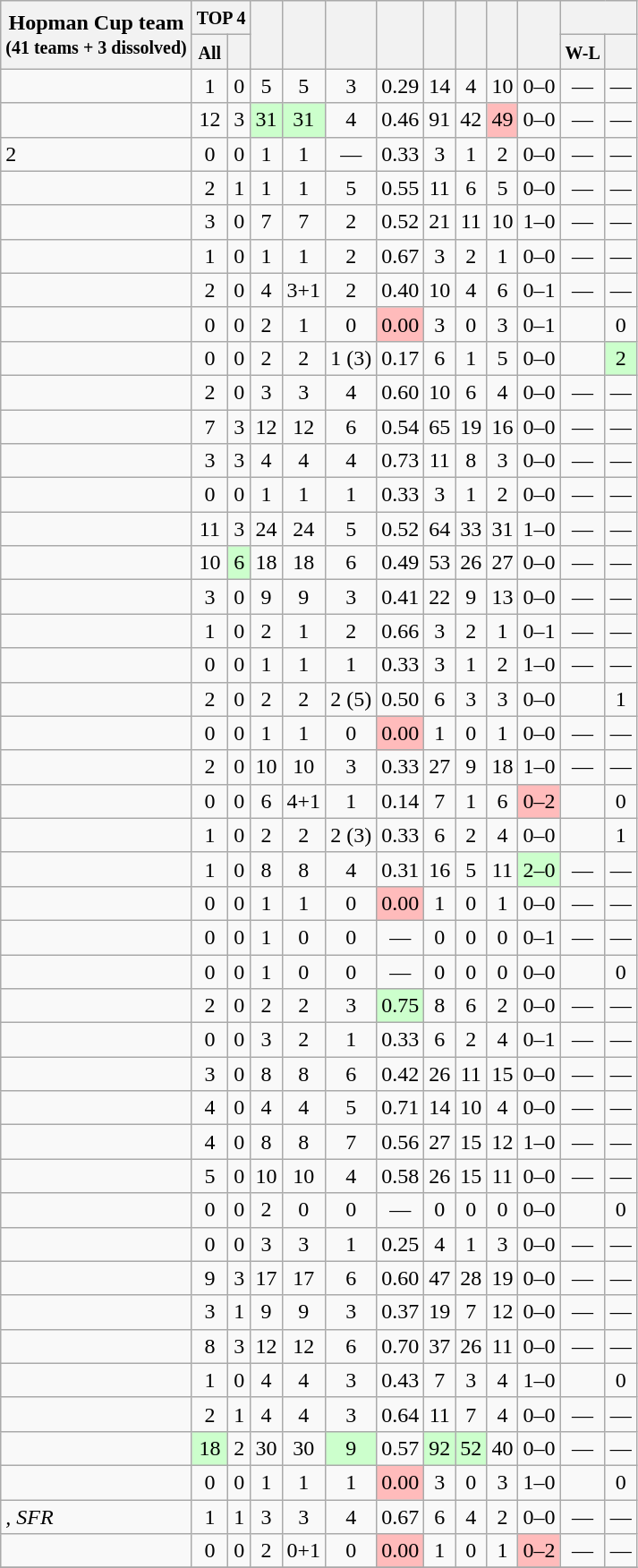<table class="wikitable sortable static-row-numbers" style="text-align:center">
<tr class=static-row-header>
<th rowspan="2">Hopman Cup team<br><small>(41 teams + 3 dissolved)</small><br></th>
<th colspan="2"><small>TOP 4</small></th>
<th rowspan="2"><br></th>
<th rowspan="2"><br></th>
<th rowspan="2" data-sort-type="number"><small></small><br></th>
<th rowspan="2" data-sort-type="number"><small></small></th>
<th rowspan="2"><br></th>
<th rowspan="2"><small></small></th>
<th rowspan="2"><small></small></th>
<th rowspan="2" data-sort-type="number"><small></small></th>
<th colspan="2"><small></small></th>
</tr>
<tr>
<th><small>All</small></th>
<th><small></small></th>
<th data-sort-type="number"><small>W-L</small></th>
<th data-sort-type="number"><small></small></th>
</tr>
<tr>
<td style=text-align:left></td>
<td>1</td>
<td>0</td>
<td>5</td>
<td>5</td>
<td>3</td>
<td>0.29</td>
<td>14</td>
<td>4</td>
<td>10</td>
<td>0–0</td>
<td>—</td>
<td>—</td>
</tr>
<tr>
<td style=text-align:left></td>
<td>12</td>
<td>3</td>
<td style="background: #CCFFCC;">31</td>
<td style="background: #CCFFCC;">31</td>
<td>4</td>
<td>0.46</td>
<td>91</td>
<td>42</td>
<td style="background: #FFBBBB;">49</td>
<td>0–0</td>
<td>—</td>
<td>—</td>
</tr>
<tr>
<td style=text-align:left> 2</td>
<td>0</td>
<td>0</td>
<td>1</td>
<td>1</td>
<td>—</td>
<td>0.33</td>
<td>3</td>
<td>1</td>
<td>2</td>
<td>0–0</td>
<td>—</td>
<td>—</td>
</tr>
<tr>
<td style=text-align:left></td>
<td>2</td>
<td>1</td>
<td>1</td>
<td>1</td>
<td>5</td>
<td>0.55</td>
<td>11</td>
<td>6</td>
<td>5</td>
<td>0–0</td>
<td>—</td>
<td>—</td>
</tr>
<tr>
<td style=text-align:left></td>
<td>3</td>
<td>0</td>
<td>7</td>
<td>7</td>
<td>2</td>
<td>0.52</td>
<td>21</td>
<td>11</td>
<td>10</td>
<td>1–0</td>
<td>—</td>
<td>—</td>
</tr>
<tr>
<td style=text-align:left></td>
<td>1</td>
<td>0</td>
<td>1</td>
<td>1</td>
<td>2</td>
<td>0.67</td>
<td>3</td>
<td>2</td>
<td>1</td>
<td>0–0</td>
<td>—</td>
<td>—</td>
</tr>
<tr>
<td style=text-align:left></td>
<td>2</td>
<td>0</td>
<td>4</td>
<td>3+1</td>
<td>2</td>
<td>0.40</td>
<td>10</td>
<td>4</td>
<td>6</td>
<td>0–1</td>
<td>—</td>
<td>—</td>
</tr>
<tr>
<td style=text-align:left></td>
<td>0</td>
<td>0</td>
<td>2</td>
<td>1</td>
<td>0</td>
<td style="background: #FFBBBB;">0.00</td>
<td>3</td>
<td>0</td>
<td>3</td>
<td>0–1</td>
<td></td>
<td>0</td>
</tr>
<tr>
<td style=text-align:left></td>
<td>0</td>
<td>0</td>
<td>2</td>
<td>2</td>
<td>1 (3)</td>
<td>0.17</td>
<td>6</td>
<td>1</td>
<td>5</td>
<td>0–0</td>
<td></td>
<td style="background: #CCFFCC;">2</td>
</tr>
<tr>
<td style=text-align:left></td>
<td>2</td>
<td>0</td>
<td>3</td>
<td>3</td>
<td>4</td>
<td>0.60</td>
<td>10</td>
<td>6</td>
<td>4</td>
<td>0–0</td>
<td>—</td>
<td>—</td>
</tr>
<tr>
<td style=text-align:left></td>
<td>7</td>
<td>3</td>
<td>12</td>
<td>12</td>
<td>6</td>
<td>0.54</td>
<td>65</td>
<td>19</td>
<td>16</td>
<td>0–0</td>
<td>—</td>
<td>—</td>
</tr>
<tr>
<td style=text-align:left><em></em></td>
<td>3</td>
<td>3</td>
<td>4</td>
<td>4</td>
<td>4</td>
<td>0.73</td>
<td>11</td>
<td>8</td>
<td>3</td>
<td>0–0</td>
<td>—</td>
<td>—</td>
</tr>
<tr>
<td style=text-align:left></td>
<td>0</td>
<td>0</td>
<td>1</td>
<td>1</td>
<td>1</td>
<td>0.33</td>
<td>3</td>
<td>1</td>
<td>2</td>
<td>0–0</td>
<td>—</td>
<td>—</td>
</tr>
<tr>
<td style=text-align:left></td>
<td>11</td>
<td>3</td>
<td>24</td>
<td>24</td>
<td>5</td>
<td>0.52</td>
<td>64</td>
<td>33</td>
<td>31</td>
<td>1–0</td>
<td>—</td>
<td>—</td>
</tr>
<tr>
<td style=text-align:left></td>
<td>10</td>
<td style="background: #CCFFCC;">6</td>
<td>18</td>
<td>18</td>
<td>6</td>
<td>0.49</td>
<td>53</td>
<td>26</td>
<td>27</td>
<td>0–0</td>
<td>—</td>
<td>—</td>
</tr>
<tr>
<td style=text-align:left></td>
<td>3</td>
<td>0</td>
<td>9</td>
<td>9</td>
<td>3</td>
<td>0.41</td>
<td>22</td>
<td>9</td>
<td>13</td>
<td>0–0</td>
<td>—</td>
<td>—</td>
</tr>
<tr>
<td style=text-align:left></td>
<td>1</td>
<td>0</td>
<td>2</td>
<td>1</td>
<td>2</td>
<td>0.66</td>
<td>3</td>
<td>2</td>
<td>1</td>
<td>0–1</td>
<td>—</td>
<td>—</td>
</tr>
<tr>
<td style=text-align:left></td>
<td>0</td>
<td>0</td>
<td>1</td>
<td>1</td>
<td>1</td>
<td>0.33</td>
<td>3</td>
<td>1</td>
<td>2</td>
<td>1–0</td>
<td>—</td>
<td>—</td>
</tr>
<tr>
<td style=text-align:left></td>
<td>2</td>
<td>0</td>
<td>2</td>
<td>2</td>
<td>2 (5)</td>
<td>0.50</td>
<td>6</td>
<td>3</td>
<td>3</td>
<td>0–0</td>
<td></td>
<td>1</td>
</tr>
<tr>
<td style=text-align:left></td>
<td>0</td>
<td>0</td>
<td>1</td>
<td>1</td>
<td>0</td>
<td style="background: #FFBBBB;">0.00</td>
<td>1</td>
<td>0</td>
<td>1</td>
<td>0–0</td>
<td>—</td>
<td>—</td>
</tr>
<tr>
<td style=text-align:left></td>
<td>2</td>
<td>0</td>
<td>10</td>
<td>10</td>
<td>3</td>
<td>0.33</td>
<td>27</td>
<td>9</td>
<td>18</td>
<td>1–0</td>
<td>—</td>
<td>—</td>
</tr>
<tr>
<td style=text-align:left></td>
<td>0</td>
<td>0</td>
<td>6</td>
<td>4+1</td>
<td>1</td>
<td>0.14</td>
<td>7</td>
<td>1</td>
<td>6</td>
<td style="background: #FFBBBB;">0–2</td>
<td></td>
<td>0</td>
</tr>
<tr>
<td style=text-align:left></td>
<td>1</td>
<td>0</td>
<td>2</td>
<td>2</td>
<td>2 (3)</td>
<td>0.33</td>
<td>6</td>
<td>2</td>
<td>4</td>
<td>0–0</td>
<td></td>
<td>1</td>
</tr>
<tr>
<td style=text-align:left></td>
<td>1</td>
<td>0</td>
<td>8</td>
<td>8</td>
<td>4</td>
<td>0.31</td>
<td>16</td>
<td>5</td>
<td>11</td>
<td style="background: #CCFFCC;">2–0</td>
<td>—</td>
<td>—</td>
</tr>
<tr>
<td style=text-align:left></td>
<td>0</td>
<td>0</td>
<td>1</td>
<td>1</td>
<td>0</td>
<td style="background: #FFBBBB;">0.00</td>
<td>1</td>
<td>0</td>
<td>1</td>
<td>0–0</td>
<td>—</td>
<td>—</td>
</tr>
<tr>
<td style=text-align:left></td>
<td>0</td>
<td>0</td>
<td>1</td>
<td>0</td>
<td>0</td>
<td>—</td>
<td>0</td>
<td>0</td>
<td>0</td>
<td>0–1</td>
<td>—</td>
<td>—</td>
</tr>
<tr>
<td style=text-align:left></td>
<td>0</td>
<td>0</td>
<td>1</td>
<td>0</td>
<td>0</td>
<td>—</td>
<td>0</td>
<td>0</td>
<td>0</td>
<td>0–0</td>
<td></td>
<td>0</td>
</tr>
<tr>
<td style=text-align:left></td>
<td>2</td>
<td>0</td>
<td>2</td>
<td>2</td>
<td>3</td>
<td style="background: #CCFFCC;">0.75</td>
<td>8</td>
<td>6</td>
<td>2</td>
<td>0–0</td>
<td>—</td>
<td>—</td>
</tr>
<tr>
<td style=text-align:left></td>
<td>0</td>
<td>0</td>
<td>3</td>
<td>2</td>
<td>1</td>
<td>0.33</td>
<td>6</td>
<td>2</td>
<td>4</td>
<td>0–1</td>
<td>—</td>
<td>—</td>
</tr>
<tr>
<td style=text-align:left></td>
<td>3</td>
<td>0</td>
<td>8</td>
<td>8</td>
<td>6</td>
<td>0.42</td>
<td>26</td>
<td>11</td>
<td>15</td>
<td>0–0</td>
<td>—</td>
<td>—</td>
</tr>
<tr>
<td style=text-align:left></td>
<td>4</td>
<td>0</td>
<td>4</td>
<td>4</td>
<td>5</td>
<td>0.71</td>
<td>14</td>
<td>10</td>
<td>4</td>
<td>0–0</td>
<td>—</td>
<td>—</td>
</tr>
<tr>
<td style=text-align:left></td>
<td>4</td>
<td>0</td>
<td>8</td>
<td>8</td>
<td>7</td>
<td>0.56</td>
<td>27</td>
<td>15</td>
<td>12</td>
<td>1–0</td>
<td>—</td>
<td>—</td>
</tr>
<tr>
<td style=text-align:left></td>
<td>5</td>
<td>0</td>
<td>10</td>
<td>10</td>
<td>4</td>
<td>0.58</td>
<td>26</td>
<td>15</td>
<td>11</td>
<td>0–0</td>
<td>—</td>
<td>—</td>
</tr>
<tr>
<td style=text-align:left></td>
<td>0</td>
<td>0</td>
<td>2</td>
<td>0</td>
<td>0</td>
<td>—</td>
<td>0</td>
<td>0</td>
<td>0</td>
<td>0–0</td>
<td></td>
<td>0</td>
</tr>
<tr>
<td style=text-align:left></td>
<td>0</td>
<td>0</td>
<td>3</td>
<td>3</td>
<td>1</td>
<td>0.25</td>
<td>4</td>
<td>1</td>
<td>3</td>
<td>0–0</td>
<td>—</td>
<td>—</td>
</tr>
<tr>
<td style=text-align:left></td>
<td>9</td>
<td>3</td>
<td>17</td>
<td>17</td>
<td>6</td>
<td>0.60</td>
<td>47</td>
<td>28</td>
<td>19</td>
<td>0–0</td>
<td>—</td>
<td>—</td>
</tr>
<tr>
<td style=text-align:left></td>
<td>3</td>
<td>1</td>
<td>9</td>
<td>9</td>
<td>3</td>
<td>0.37</td>
<td>19</td>
<td>7</td>
<td>12</td>
<td>0–0</td>
<td>—</td>
<td>—</td>
</tr>
<tr>
<td style=text-align:left></td>
<td>8</td>
<td>3</td>
<td>12</td>
<td>12</td>
<td>6</td>
<td>0.70</td>
<td>37</td>
<td>26</td>
<td>11</td>
<td>0–0</td>
<td>—</td>
<td>—</td>
</tr>
<tr>
<td style=text-align:left></td>
<td>1</td>
<td>0</td>
<td>4</td>
<td>4</td>
<td>3</td>
<td>0.43</td>
<td>7</td>
<td>3</td>
<td>4</td>
<td>1–0</td>
<td></td>
<td>0</td>
</tr>
<tr>
<td style=text-align:left></td>
<td>2</td>
<td>1</td>
<td>4</td>
<td>4</td>
<td>3</td>
<td>0.64</td>
<td>11</td>
<td>7</td>
<td>4</td>
<td>0–0</td>
<td>—</td>
<td>—</td>
</tr>
<tr>
<td style=text-align:left></td>
<td style="background: #CCFFCC;">18</td>
<td>2</td>
<td>30</td>
<td>30</td>
<td style="background: #CCFFCC;">9</td>
<td>0.57</td>
<td style="background: #CCFFCC;">92</td>
<td style="background: #CCFFCC;">52</td>
<td>40</td>
<td>0–0</td>
<td>—</td>
<td>—</td>
</tr>
<tr>
<td style=text-align:left></td>
<td>0</td>
<td>0</td>
<td>1</td>
<td>1</td>
<td>1</td>
<td style="background: #FFBBBB;">0.00</td>
<td>3</td>
<td>0</td>
<td>3</td>
<td>1–0</td>
<td></td>
<td>0</td>
</tr>
<tr>
<td style=text-align:left><em>, SFR</em></td>
<td>1</td>
<td>1</td>
<td>3</td>
<td>3</td>
<td>4</td>
<td>0.67</td>
<td>6</td>
<td>4</td>
<td>2</td>
<td>0–0</td>
<td>—</td>
<td>—</td>
</tr>
<tr>
<td style=text-align:left></td>
<td>0</td>
<td>0</td>
<td>2</td>
<td>0+1</td>
<td>0</td>
<td style="background: #FFBBBB;">0.00</td>
<td>1</td>
<td>0</td>
<td>1</td>
<td style="background: #FFBBBB;">0–2</td>
<td>—</td>
<td>—</td>
</tr>
<tr>
</tr>
</table>
